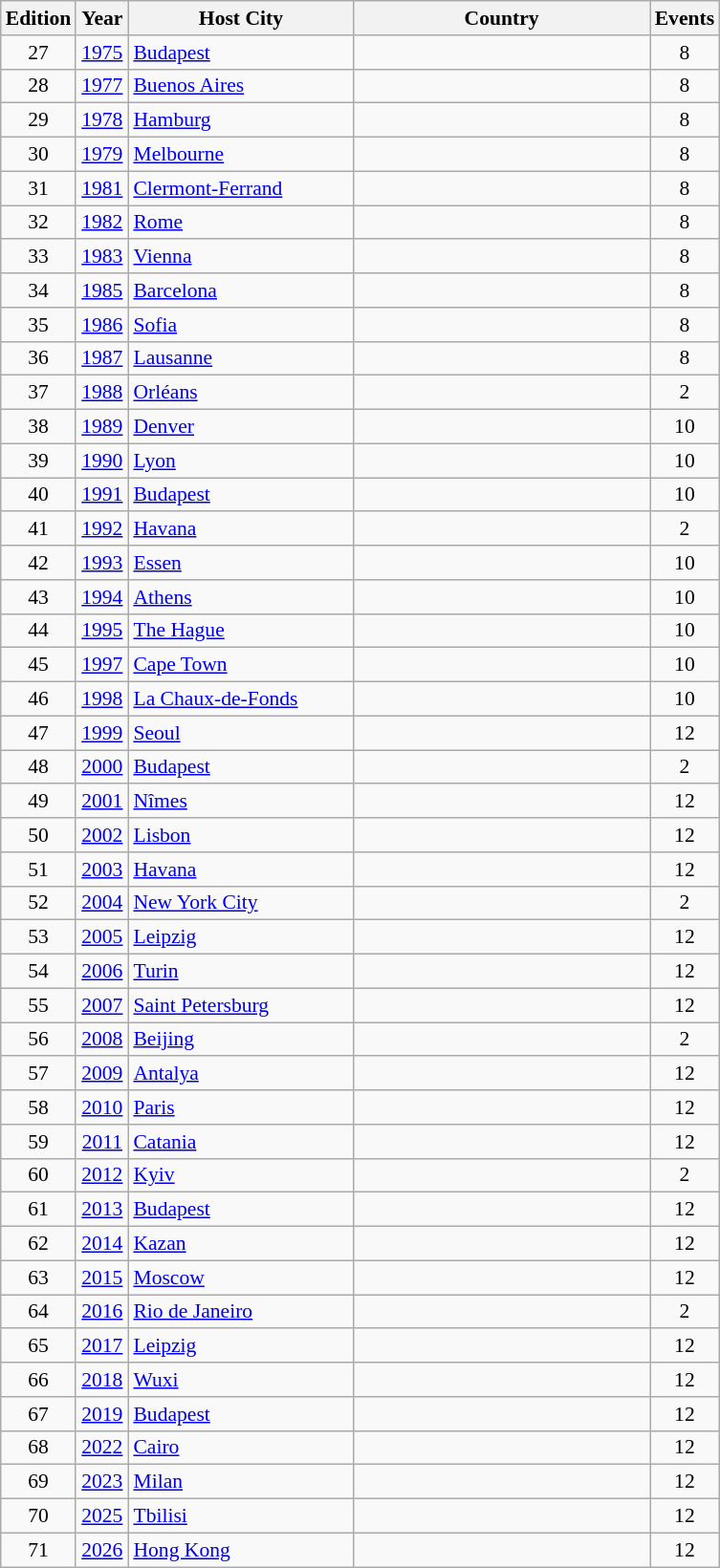<table class="wikitable" style="font-size:90%">
<tr>
<th width=30>Edition</th>
<th width=30>Year</th>
<th width=150>Host City</th>
<th width=200>Country</th>
<th width=30>Events</th>
</tr>
<tr>
<td align=center>27</td>
<td align=center><a href='#'>1975</a></td>
<td><a href='#'>Budapest</a></td>
<td></td>
<td align=center>8</td>
</tr>
<tr>
<td align=center>28</td>
<td align=center><a href='#'>1977</a></td>
<td><a href='#'>Buenos Aires</a></td>
<td></td>
<td align=center>8</td>
</tr>
<tr>
<td align=center>29</td>
<td align=center><a href='#'>1978</a></td>
<td><a href='#'>Hamburg</a></td>
<td></td>
<td align=center>8</td>
</tr>
<tr>
<td align=center>30</td>
<td align=center><a href='#'>1979</a></td>
<td><a href='#'>Melbourne</a></td>
<td></td>
<td align=center>8</td>
</tr>
<tr>
<td align=center>31</td>
<td align=center><a href='#'>1981</a></td>
<td><a href='#'>Clermont-Ferrand</a></td>
<td></td>
<td align=center>8</td>
</tr>
<tr>
<td align=center>32</td>
<td align=center><a href='#'>1982</a></td>
<td><a href='#'>Rome</a></td>
<td></td>
<td align=center>8</td>
</tr>
<tr>
<td align=center>33</td>
<td align=center><a href='#'>1983</a></td>
<td><a href='#'>Vienna</a></td>
<td></td>
<td align=center>8</td>
</tr>
<tr>
<td align=center>34</td>
<td align=center><a href='#'>1985</a></td>
<td><a href='#'>Barcelona</a></td>
<td></td>
<td align=center>8</td>
</tr>
<tr>
<td align=center>35</td>
<td align=center><a href='#'>1986</a></td>
<td><a href='#'>Sofia</a></td>
<td></td>
<td align=center>8</td>
</tr>
<tr>
<td align=center>36</td>
<td align=center><a href='#'>1987</a></td>
<td><a href='#'>Lausanne</a></td>
<td></td>
<td align=center>8</td>
</tr>
<tr>
<td align=center>37</td>
<td align=center><a href='#'>1988</a></td>
<td><a href='#'>Orléans</a></td>
<td></td>
<td align=center>2</td>
</tr>
<tr>
<td align=center>38</td>
<td align=center><a href='#'>1989</a></td>
<td><a href='#'>Denver</a></td>
<td></td>
<td align=center>10</td>
</tr>
<tr>
<td align=center>39</td>
<td align=center><a href='#'>1990</a></td>
<td><a href='#'>Lyon</a></td>
<td></td>
<td align=center>10</td>
</tr>
<tr>
<td align=center>40</td>
<td align=center><a href='#'>1991</a></td>
<td><a href='#'>Budapest</a></td>
<td></td>
<td align=center>10</td>
</tr>
<tr>
<td align=center>41</td>
<td align=center><a href='#'>1992</a></td>
<td><a href='#'>Havana</a></td>
<td></td>
<td align=center>2</td>
</tr>
<tr>
<td align=center>42</td>
<td align=center><a href='#'>1993</a></td>
<td><a href='#'>Essen</a></td>
<td></td>
<td align=center>10</td>
</tr>
<tr>
<td align=center>43</td>
<td align=center><a href='#'>1994</a></td>
<td><a href='#'>Athens</a></td>
<td></td>
<td align=center>10</td>
</tr>
<tr>
<td align=center>44</td>
<td align=center><a href='#'>1995</a></td>
<td><a href='#'>The Hague</a></td>
<td></td>
<td align=center>10</td>
</tr>
<tr>
<td align=center>45</td>
<td align=center><a href='#'>1997</a></td>
<td><a href='#'>Cape Town</a></td>
<td></td>
<td align=center>10</td>
</tr>
<tr>
<td align=center>46</td>
<td align=center><a href='#'>1998</a></td>
<td><a href='#'>La Chaux-de-Fonds</a></td>
<td></td>
<td align=center>10</td>
</tr>
<tr>
<td align=center>47</td>
<td align=center><a href='#'>1999</a></td>
<td><a href='#'>Seoul</a></td>
<td></td>
<td align=center>12</td>
</tr>
<tr>
<td align=center>48</td>
<td align=center><a href='#'>2000</a></td>
<td><a href='#'>Budapest</a></td>
<td></td>
<td align=center>2</td>
</tr>
<tr>
<td align=center>49</td>
<td align=center><a href='#'>2001</a></td>
<td><a href='#'>Nîmes</a></td>
<td></td>
<td align=center>12</td>
</tr>
<tr>
<td align=center>50</td>
<td align=center><a href='#'>2002</a></td>
<td><a href='#'>Lisbon</a></td>
<td></td>
<td align=center>12</td>
</tr>
<tr>
<td align=center>51</td>
<td align=center><a href='#'>2003</a></td>
<td><a href='#'>Havana</a></td>
<td></td>
<td align=center>12</td>
</tr>
<tr>
<td align=center>52</td>
<td align=center><a href='#'>2004</a></td>
<td><a href='#'>New York City</a></td>
<td></td>
<td align=center>2</td>
</tr>
<tr>
<td align=center>53</td>
<td align=center><a href='#'>2005</a></td>
<td><a href='#'>Leipzig</a></td>
<td></td>
<td align=center>12</td>
</tr>
<tr>
<td align=center>54</td>
<td align=center><a href='#'>2006</a></td>
<td><a href='#'>Turin</a></td>
<td></td>
<td align=center>12</td>
</tr>
<tr>
<td align=center>55</td>
<td align=center><a href='#'>2007</a></td>
<td><a href='#'>Saint Petersburg</a></td>
<td></td>
<td align=center>12</td>
</tr>
<tr>
<td align=center>56</td>
<td align=center><a href='#'>2008</a></td>
<td><a href='#'>Beijing</a></td>
<td></td>
<td align=center>2</td>
</tr>
<tr>
<td align=center>57</td>
<td align=center><a href='#'>2009</a></td>
<td><a href='#'>Antalya</a></td>
<td></td>
<td align=center>12</td>
</tr>
<tr>
<td align=center>58</td>
<td align=center><a href='#'>2010</a></td>
<td><a href='#'>Paris</a></td>
<td></td>
<td align=center>12</td>
</tr>
<tr>
<td align=center>59</td>
<td align=center><a href='#'>2011</a></td>
<td><a href='#'>Catania</a></td>
<td></td>
<td align=center>12</td>
</tr>
<tr>
<td align=center>60</td>
<td align=center><a href='#'>2012</a></td>
<td><a href='#'>Kyiv</a></td>
<td></td>
<td align=center>2</td>
</tr>
<tr>
<td align=center>61</td>
<td align=center><a href='#'>2013</a></td>
<td><a href='#'>Budapest</a></td>
<td></td>
<td align=center>12</td>
</tr>
<tr>
<td align=center>62</td>
<td align=center><a href='#'>2014</a></td>
<td><a href='#'>Kazan</a></td>
<td></td>
<td align=center>12</td>
</tr>
<tr>
<td align=center>63</td>
<td align=center><a href='#'>2015</a></td>
<td><a href='#'>Moscow</a></td>
<td></td>
<td align=center>12</td>
</tr>
<tr>
<td align=center>64</td>
<td align=center><a href='#'>2016</a></td>
<td><a href='#'>Rio de Janeiro</a></td>
<td></td>
<td align=center>2</td>
</tr>
<tr>
<td align=center>65</td>
<td align=center><a href='#'>2017</a></td>
<td><a href='#'>Leipzig</a></td>
<td></td>
<td align=center>12</td>
</tr>
<tr>
<td align=center>66</td>
<td align=center><a href='#'>2018</a></td>
<td><a href='#'>Wuxi</a></td>
<td></td>
<td align=center>12</td>
</tr>
<tr>
<td align=center>67</td>
<td align=center><a href='#'>2019</a></td>
<td><a href='#'>Budapest</a></td>
<td></td>
<td align=center>12</td>
</tr>
<tr>
<td align=center>68</td>
<td align=center><a href='#'>2022</a></td>
<td><a href='#'>Cairo</a></td>
<td></td>
<td align=center>12</td>
</tr>
<tr>
<td align=center>69</td>
<td align=center><a href='#'>2023</a></td>
<td><a href='#'>Milan</a></td>
<td></td>
<td align=center>12</td>
</tr>
<tr>
<td align=center>70</td>
<td align=center><a href='#'>2025</a></td>
<td><a href='#'>Tbilisi</a></td>
<td></td>
<td align=center>12</td>
</tr>
<tr>
<td align=center>71</td>
<td align=center><a href='#'>2026</a></td>
<td><a href='#'>Hong Kong</a></td>
<td></td>
<td align=center>12</td>
</tr>
</table>
